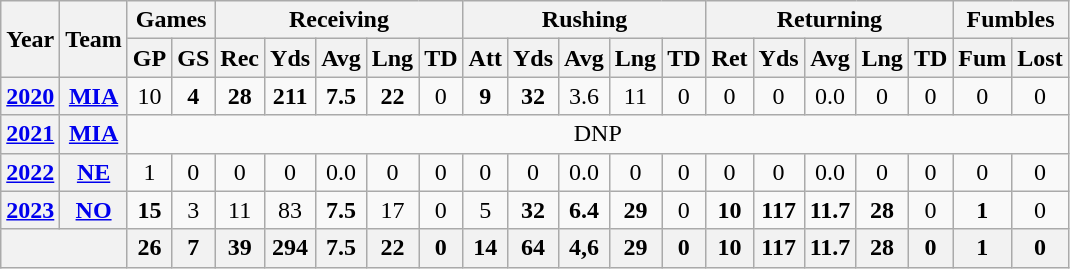<table class="wikitable" style="text-align:center;">
<tr>
<th rowspan="2">Year</th>
<th rowspan="2">Team</th>
<th colspan="2">Games</th>
<th colspan="5">Receiving</th>
<th colspan="5">Rushing</th>
<th colspan="5">Returning</th>
<th colspan="2">Fumbles</th>
</tr>
<tr>
<th>GP</th>
<th>GS</th>
<th>Rec</th>
<th>Yds</th>
<th>Avg</th>
<th>Lng</th>
<th>TD</th>
<th>Att</th>
<th>Yds</th>
<th>Avg</th>
<th>Lng</th>
<th>TD</th>
<th>Ret</th>
<th>Yds</th>
<th>Avg</th>
<th>Lng</th>
<th>TD</th>
<th>Fum</th>
<th>Lost</th>
</tr>
<tr>
<th><a href='#'>2020</a></th>
<th><a href='#'>MIA</a></th>
<td>10</td>
<td><strong>4</strong></td>
<td><strong>28</strong></td>
<td><strong>211</strong></td>
<td><strong>7.5</strong></td>
<td><strong>22</strong></td>
<td>0</td>
<td><strong>9</strong></td>
<td><strong>32</strong></td>
<td>3.6</td>
<td>11</td>
<td>0</td>
<td>0</td>
<td>0</td>
<td>0.0</td>
<td>0</td>
<td>0</td>
<td>0</td>
<td>0</td>
</tr>
<tr>
<th><a href='#'>2021</a></th>
<th><a href='#'>MIA</a></th>
<td colspan="19">DNP</td>
</tr>
<tr>
<th><a href='#'>2022</a></th>
<th><a href='#'>NE</a></th>
<td>1</td>
<td>0</td>
<td>0</td>
<td>0</td>
<td>0.0</td>
<td>0</td>
<td>0</td>
<td>0</td>
<td>0</td>
<td>0.0</td>
<td>0</td>
<td>0</td>
<td>0</td>
<td>0</td>
<td>0.0</td>
<td>0</td>
<td>0</td>
<td>0</td>
<td>0</td>
</tr>
<tr>
<th><a href='#'>2023</a></th>
<th><a href='#'>NO</a></th>
<td><strong>15</strong></td>
<td>3</td>
<td>11</td>
<td>83</td>
<td><strong>7.5</strong></td>
<td>17</td>
<td>0</td>
<td>5</td>
<td><strong>32</strong></td>
<td><strong>6.4</strong></td>
<td><strong>29</strong></td>
<td>0</td>
<td><strong>10</strong></td>
<td><strong>117</strong></td>
<td><strong>11.7</strong></td>
<td><strong>28</strong></td>
<td>0</td>
<td><strong>1</strong></td>
<td>0</td>
</tr>
<tr>
<th colspan="2"></th>
<th>26</th>
<th>7</th>
<th>39</th>
<th>294</th>
<th>7.5</th>
<th>22</th>
<th>0</th>
<th>14</th>
<th>64</th>
<th>4,6</th>
<th>29</th>
<th>0</th>
<th>10</th>
<th>117</th>
<th>11.7</th>
<th>28</th>
<th>0</th>
<th>1</th>
<th>0</th>
</tr>
</table>
